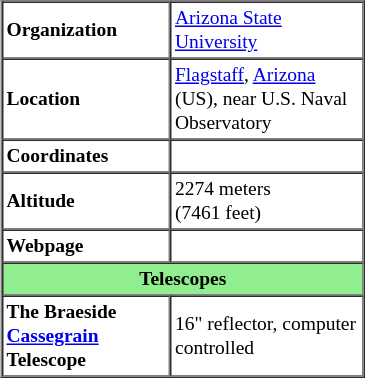<table border="1" cellspacing="0" cellpadding="2" style="margin-left:3em; margin-bottom: 2em; font-size: small" width="243" align="right">
<tr ---->
<th align="left">Organization</th>
<td><a href='#'>Arizona State University</a></td>
</tr>
<tr ---->
<th align="left">Location</th>
<td><a href='#'>Flagstaff</a>, <a href='#'>Arizona</a> (US), near U.S. Naval Observatory</td>
</tr>
<tr ---->
<th align="left">Coordinates</th>
<td></td>
</tr>
<tr ---->
<th align="left">Altitude</th>
<td>2274 meters (7461 feet)</td>
</tr>
<tr ---->
<th align="left">Webpage</th>
<td></td>
</tr>
<tr ---->
<th bgcolor="lightgreen" colspan="2">Telescopes</th>
</tr>
<tr ---->
<th align="left">The Braeside <a href='#'>Cassegrain</a> Telescope</th>
<td>16" reflector, computer controlled</td>
</tr>
<tr ---->
</tr>
</table>
